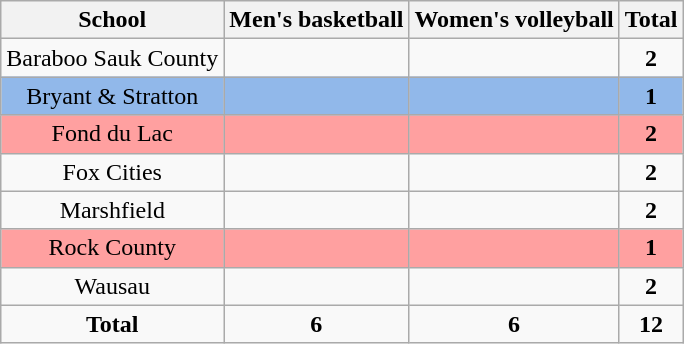<table class="wikitable sortable">
<tr style="text-align:center">
<th>School</th>
<th>Men's basketball</th>
<th>Women's volleyball</th>
<th>Total</th>
</tr>
<tr style="text-align:center">
<td>Baraboo Sauk County</td>
<td></td>
<td></td>
<td><strong>2</strong></td>
</tr>
<tr bgcolor=#91B8EA style="text-align:center">
<td>Bryant & Stratton</td>
<td></td>
<td></td>
<td><strong>1</strong></td>
</tr>
<tr bgcolor=#ffa0a0 style="text-align:center">
<td>Fond du Lac</td>
<td></td>
<td></td>
<td><strong>2</strong></td>
</tr>
<tr style="text-align:center">
<td>Fox Cities</td>
<td></td>
<td></td>
<td><strong>2</strong></td>
</tr>
<tr style="text-align:center">
<td>Marshfield</td>
<td></td>
<td></td>
<td><strong>2</strong></td>
</tr>
<tr bgcolor=#ffa0a0 style="text-align:center">
<td>Rock County</td>
<td></td>
<td></td>
<td><strong>1</strong></td>
</tr>
<tr style="text-align:center">
<td>Wausau</td>
<td></td>
<td></td>
<td><strong>2</strong></td>
</tr>
<tr style="text-align:center">
<td><strong>Total</strong></td>
<td><strong>6</strong></td>
<td><strong>6</strong></td>
<td><strong>12</strong></td>
</tr>
</table>
